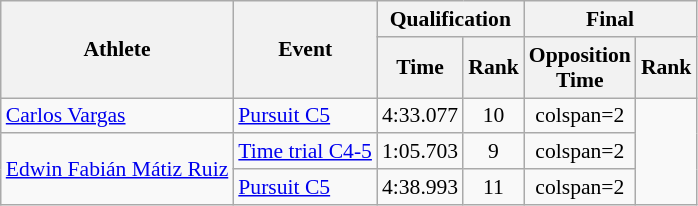<table class=wikitable style="font-size:90%">
<tr>
<th rowspan="2">Athlete</th>
<th rowspan="2">Event</th>
<th colspan="2">Qualification</th>
<th colspan="2">Final</th>
</tr>
<tr>
<th>Time</th>
<th>Rank</th>
<th>Opposition<br>Time</th>
<th>Rank</th>
</tr>
<tr style="text-align:center">
<td style="text-align:left"><a href='#'>Carlos Vargas</a></td>
<td style="text-align:left"><a href='#'>Pursuit C5</a></td>
<td>4:33.077</td>
<td>10</td>
<td>colspan=2 </td>
</tr>
<tr style="text-align:center">
<td style="text-align:left" rowspan=2><a href='#'>Edwin Fabián Mátiz Ruiz</a></td>
<td style="text-align:left"><a href='#'>Time trial C4-5</a></td>
<td>1:05.703</td>
<td>9</td>
<td>colspan=2 </td>
</tr>
<tr style="text-align:center">
<td style="text-align:left"><a href='#'>Pursuit C5</a></td>
<td>4:38.993</td>
<td>11</td>
<td>colspan=2 </td>
</tr>
</table>
